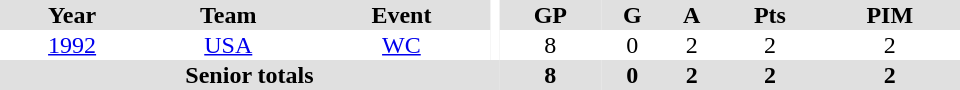<table border="0" cellpadding="1" cellspacing="0" ID="Table3" style="text-align:center; width:40em">
<tr bgcolor="#e0e0e0">
<th>Year</th>
<th>Team</th>
<th>Event</th>
<th rowspan="102" bgcolor="#ffffff"></th>
<th>GP</th>
<th>G</th>
<th>A</th>
<th>Pts</th>
<th>PIM</th>
</tr>
<tr>
<td><a href='#'>1992</a></td>
<td><a href='#'>USA</a></td>
<td><a href='#'>WC</a></td>
<td>8</td>
<td>0</td>
<td>2</td>
<td>2</td>
<td>2</td>
</tr>
<tr bgcolor="#e0e0e0">
<th colspan="4">Senior totals</th>
<th>8</th>
<th>0</th>
<th>2</th>
<th>2</th>
<th>2</th>
</tr>
</table>
